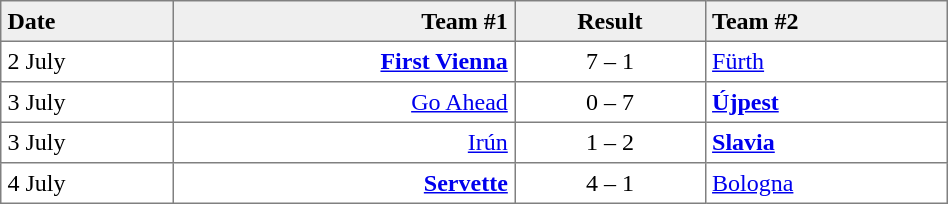<table border=1 cellspacing=0 cellpadding=4 style="border-collapse: collapse;" width=50%>
<tr bgcolor="efefef">
<th align=left>Date</th>
<th align=right>Team #1</th>
<th>Result</th>
<th align=left>Team #2</th>
</tr>
<tr>
<td align=left>2 July</td>
<td align=right><strong><a href='#'>First Vienna</a></strong> </td>
<td align=center>7 – 1</td>
<td> <a href='#'>Fürth</a></td>
</tr>
<tr>
<td align=left>3 July</td>
<td align=right><a href='#'>Go Ahead</a> </td>
<td align=center>0 – 7</td>
<td> <strong><a href='#'>Újpest</a></strong></td>
</tr>
<tr>
<td align=left>3 July</td>
<td align=right><a href='#'>Irún</a> </td>
<td align=center>1 – 2</td>
<td> <strong><a href='#'>Slavia</a></strong></td>
</tr>
<tr>
<td align=left>4 July</td>
<td align=right><strong><a href='#'>Servette</a></strong> </td>
<td align=center>4 – 1</td>
<td> <a href='#'>Bologna</a></td>
</tr>
</table>
